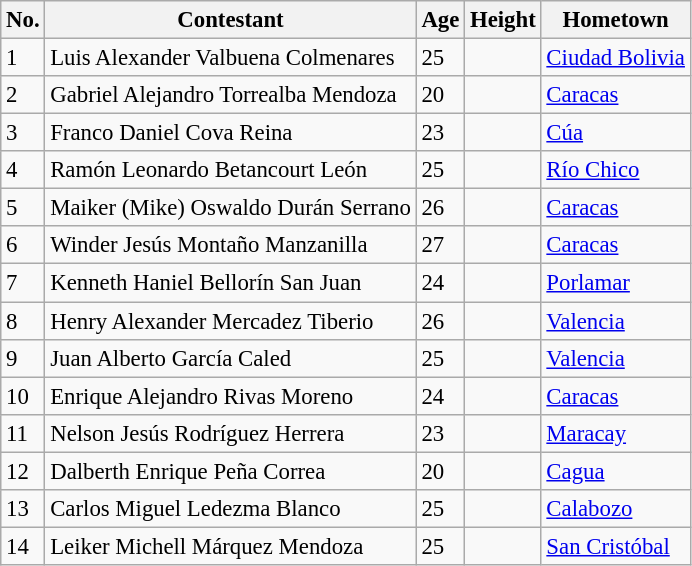<table class="wikitable sortable" style="font-size:95%;">
<tr>
<th>No.</th>
<th>Contestant</th>
<th>Age</th>
<th>Height</th>
<th>Hometown</th>
</tr>
<tr>
<td>1</td>
<td>Luis Alexander Valbuena Colmenares</td>
<td>25</td>
<td></td>
<td><a href='#'>Ciudad Bolivia</a></td>
</tr>
<tr>
<td>2</td>
<td>Gabriel Alejandro Torrealba Mendoza</td>
<td>20</td>
<td></td>
<td><a href='#'>Caracas</a></td>
</tr>
<tr>
<td>3</td>
<td>Franco Daniel Cova Reina</td>
<td>23</td>
<td></td>
<td><a href='#'>Cúa</a></td>
</tr>
<tr>
<td>4</td>
<td>Ramón Leonardo Betancourt León</td>
<td>25</td>
<td></td>
<td><a href='#'>Río Chico</a></td>
</tr>
<tr>
<td>5</td>
<td>Maiker (Mike) Oswaldo Durán Serrano</td>
<td>26</td>
<td></td>
<td><a href='#'>Caracas</a></td>
</tr>
<tr>
<td>6</td>
<td>Winder Jesús Montaño Manzanilla</td>
<td>27</td>
<td></td>
<td><a href='#'>Caracas</a></td>
</tr>
<tr>
<td>7</td>
<td>Kenneth Haniel Bellorín San Juan</td>
<td>24</td>
<td></td>
<td><a href='#'>Porlamar</a></td>
</tr>
<tr>
<td>8</td>
<td>Henry Alexander Mercadez Tiberio</td>
<td>26</td>
<td></td>
<td><a href='#'>Valencia</a></td>
</tr>
<tr>
<td>9</td>
<td>Juan Alberto García Caled</td>
<td>25</td>
<td></td>
<td><a href='#'>Valencia</a></td>
</tr>
<tr>
<td>10</td>
<td>Enrique Alejandro Rivas Moreno</td>
<td>24</td>
<td></td>
<td><a href='#'>Caracas</a></td>
</tr>
<tr>
<td>11</td>
<td>Nelson Jesús Rodríguez Herrera</td>
<td>23</td>
<td></td>
<td><a href='#'>Maracay</a></td>
</tr>
<tr>
<td>12</td>
<td>Dalberth Enrique Peña Correa</td>
<td>20</td>
<td></td>
<td><a href='#'>Cagua</a></td>
</tr>
<tr>
<td>13</td>
<td>Carlos Miguel Ledezma Blanco</td>
<td>25</td>
<td></td>
<td><a href='#'>Calabozo</a></td>
</tr>
<tr>
<td>14</td>
<td>Leiker Michell Márquez Mendoza</td>
<td>25</td>
<td></td>
<td><a href='#'>San Cristóbal</a></td>
</tr>
</table>
